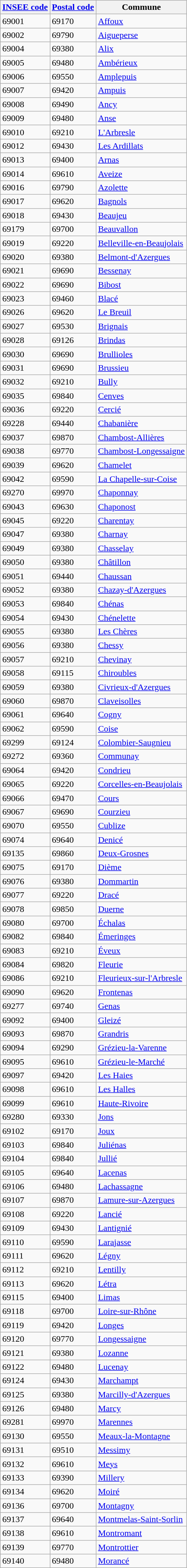<table class="wikitable sortable">
<tr>
<th><a href='#'>INSEE code</a></th>
<th><a href='#'>Postal code</a></th>
<th>Commune</th>
</tr>
<tr>
<td>69001</td>
<td>69170</td>
<td><a href='#'>Affoux</a></td>
</tr>
<tr>
<td>69002</td>
<td>69790</td>
<td><a href='#'>Aigueperse</a></td>
</tr>
<tr>
<td>69004</td>
<td>69380</td>
<td><a href='#'>Alix</a></td>
</tr>
<tr>
<td>69005</td>
<td>69480</td>
<td><a href='#'>Ambérieux</a></td>
</tr>
<tr>
<td>69006</td>
<td>69550</td>
<td><a href='#'>Amplepuis</a></td>
</tr>
<tr>
<td>69007</td>
<td>69420</td>
<td><a href='#'>Ampuis</a></td>
</tr>
<tr>
<td>69008</td>
<td>69490</td>
<td><a href='#'>Ancy</a></td>
</tr>
<tr>
<td>69009</td>
<td>69480</td>
<td><a href='#'>Anse</a></td>
</tr>
<tr>
<td>69010</td>
<td>69210</td>
<td><a href='#'>L'Arbresle</a></td>
</tr>
<tr>
<td>69012</td>
<td>69430</td>
<td><a href='#'>Les Ardillats</a></td>
</tr>
<tr>
<td>69013</td>
<td>69400</td>
<td><a href='#'>Arnas</a></td>
</tr>
<tr>
<td>69014</td>
<td>69610</td>
<td><a href='#'>Aveize</a></td>
</tr>
<tr>
<td>69016</td>
<td>69790</td>
<td><a href='#'>Azolette</a></td>
</tr>
<tr>
<td>69017</td>
<td>69620</td>
<td><a href='#'>Bagnols</a></td>
</tr>
<tr>
<td>69018</td>
<td>69430</td>
<td><a href='#'>Beaujeu</a></td>
</tr>
<tr>
<td>69179</td>
<td>69700</td>
<td><a href='#'>Beauvallon</a></td>
</tr>
<tr>
<td>69019</td>
<td>69220</td>
<td><a href='#'>Belleville-en-Beaujolais</a></td>
</tr>
<tr>
<td>69020</td>
<td>69380</td>
<td><a href='#'>Belmont-d'Azergues</a></td>
</tr>
<tr>
<td>69021</td>
<td>69690</td>
<td><a href='#'>Bessenay</a></td>
</tr>
<tr>
<td>69022</td>
<td>69690</td>
<td><a href='#'>Bibost</a></td>
</tr>
<tr>
<td>69023</td>
<td>69460</td>
<td><a href='#'>Blacé</a></td>
</tr>
<tr>
<td>69026</td>
<td>69620</td>
<td><a href='#'>Le Breuil</a></td>
</tr>
<tr>
<td>69027</td>
<td>69530</td>
<td><a href='#'>Brignais</a></td>
</tr>
<tr>
<td>69028</td>
<td>69126</td>
<td><a href='#'>Brindas</a></td>
</tr>
<tr>
<td>69030</td>
<td>69690</td>
<td><a href='#'>Brullioles</a></td>
</tr>
<tr>
<td>69031</td>
<td>69690</td>
<td><a href='#'>Brussieu</a></td>
</tr>
<tr>
<td>69032</td>
<td>69210</td>
<td><a href='#'>Bully</a></td>
</tr>
<tr>
<td>69035</td>
<td>69840</td>
<td><a href='#'>Cenves</a></td>
</tr>
<tr>
<td>69036</td>
<td>69220</td>
<td><a href='#'>Cercié</a></td>
</tr>
<tr>
<td>69228</td>
<td>69440</td>
<td><a href='#'>Chabanière</a></td>
</tr>
<tr>
<td>69037</td>
<td>69870</td>
<td><a href='#'>Chambost-Allières</a></td>
</tr>
<tr>
<td>69038</td>
<td>69770</td>
<td><a href='#'>Chambost-Longessaigne</a></td>
</tr>
<tr>
<td>69039</td>
<td>69620</td>
<td><a href='#'>Chamelet</a></td>
</tr>
<tr>
<td>69042</td>
<td>69590</td>
<td><a href='#'>La Chapelle-sur-Coise</a></td>
</tr>
<tr>
<td>69270</td>
<td>69970</td>
<td><a href='#'>Chaponnay</a></td>
</tr>
<tr>
<td>69043</td>
<td>69630</td>
<td><a href='#'>Chaponost</a></td>
</tr>
<tr>
<td>69045</td>
<td>69220</td>
<td><a href='#'>Charentay</a></td>
</tr>
<tr>
<td>69047</td>
<td>69380</td>
<td><a href='#'>Charnay</a></td>
</tr>
<tr>
<td>69049</td>
<td>69380</td>
<td><a href='#'>Chasselay</a></td>
</tr>
<tr>
<td>69050</td>
<td>69380</td>
<td><a href='#'>Châtillon</a></td>
</tr>
<tr>
<td>69051</td>
<td>69440</td>
<td><a href='#'>Chaussan</a></td>
</tr>
<tr>
<td>69052</td>
<td>69380</td>
<td><a href='#'>Chazay-d'Azergues</a></td>
</tr>
<tr>
<td>69053</td>
<td>69840</td>
<td><a href='#'>Chénas</a></td>
</tr>
<tr>
<td>69054</td>
<td>69430</td>
<td><a href='#'>Chénelette</a></td>
</tr>
<tr>
<td>69055</td>
<td>69380</td>
<td><a href='#'>Les Chères</a></td>
</tr>
<tr>
<td>69056</td>
<td>69380</td>
<td><a href='#'>Chessy</a></td>
</tr>
<tr>
<td>69057</td>
<td>69210</td>
<td><a href='#'>Chevinay</a></td>
</tr>
<tr>
<td>69058</td>
<td>69115</td>
<td><a href='#'>Chiroubles</a></td>
</tr>
<tr>
<td>69059</td>
<td>69380</td>
<td><a href='#'>Civrieux-d'Azergues</a></td>
</tr>
<tr>
<td>69060</td>
<td>69870</td>
<td><a href='#'>Claveisolles</a></td>
</tr>
<tr>
<td>69061</td>
<td>69640</td>
<td><a href='#'>Cogny</a></td>
</tr>
<tr>
<td>69062</td>
<td>69590</td>
<td><a href='#'>Coise</a></td>
</tr>
<tr>
<td>69299</td>
<td>69124</td>
<td><a href='#'>Colombier-Saugnieu</a></td>
</tr>
<tr>
<td>69272</td>
<td>69360</td>
<td><a href='#'>Communay</a></td>
</tr>
<tr>
<td>69064</td>
<td>69420</td>
<td><a href='#'>Condrieu</a></td>
</tr>
<tr>
<td>69065</td>
<td>69220</td>
<td><a href='#'>Corcelles-en-Beaujolais</a></td>
</tr>
<tr>
<td>69066</td>
<td>69470</td>
<td><a href='#'>Cours</a></td>
</tr>
<tr>
<td>69067</td>
<td>69690</td>
<td><a href='#'>Courzieu</a></td>
</tr>
<tr>
<td>69070</td>
<td>69550</td>
<td><a href='#'>Cublize</a></td>
</tr>
<tr>
<td>69074</td>
<td>69640</td>
<td><a href='#'>Denicé</a></td>
</tr>
<tr>
<td>69135</td>
<td>69860</td>
<td><a href='#'>Deux-Grosnes</a></td>
</tr>
<tr>
<td>69075</td>
<td>69170</td>
<td><a href='#'>Dième</a></td>
</tr>
<tr>
<td>69076</td>
<td>69380</td>
<td><a href='#'>Dommartin</a></td>
</tr>
<tr>
<td>69077</td>
<td>69220</td>
<td><a href='#'>Dracé</a></td>
</tr>
<tr>
<td>69078</td>
<td>69850</td>
<td><a href='#'>Duerne</a></td>
</tr>
<tr>
<td>69080</td>
<td>69700</td>
<td><a href='#'>Échalas</a></td>
</tr>
<tr>
<td>69082</td>
<td>69840</td>
<td><a href='#'>Émeringes</a></td>
</tr>
<tr>
<td>69083</td>
<td>69210</td>
<td><a href='#'>Éveux</a></td>
</tr>
<tr>
<td>69084</td>
<td>69820</td>
<td><a href='#'>Fleurie</a></td>
</tr>
<tr>
<td>69086</td>
<td>69210</td>
<td><a href='#'>Fleurieux-sur-l'Arbresle</a></td>
</tr>
<tr>
<td>69090</td>
<td>69620</td>
<td><a href='#'>Frontenas</a></td>
</tr>
<tr>
<td>69277</td>
<td>69740</td>
<td><a href='#'>Genas</a></td>
</tr>
<tr>
<td>69092</td>
<td>69400</td>
<td><a href='#'>Gleizé</a></td>
</tr>
<tr>
<td>69093</td>
<td>69870</td>
<td><a href='#'>Grandris</a></td>
</tr>
<tr>
<td>69094</td>
<td>69290</td>
<td><a href='#'>Grézieu-la-Varenne</a></td>
</tr>
<tr>
<td>69095</td>
<td>69610</td>
<td><a href='#'>Grézieu-le-Marché</a></td>
</tr>
<tr>
<td>69097</td>
<td>69420</td>
<td><a href='#'>Les Haies</a></td>
</tr>
<tr>
<td>69098</td>
<td>69610</td>
<td><a href='#'>Les Halles</a></td>
</tr>
<tr>
<td>69099</td>
<td>69610</td>
<td><a href='#'>Haute-Rivoire</a></td>
</tr>
<tr>
<td>69280</td>
<td>69330</td>
<td><a href='#'>Jons</a></td>
</tr>
<tr>
<td>69102</td>
<td>69170</td>
<td><a href='#'>Joux</a></td>
</tr>
<tr>
<td>69103</td>
<td>69840</td>
<td><a href='#'>Juliénas</a></td>
</tr>
<tr>
<td>69104</td>
<td>69840</td>
<td><a href='#'>Jullié</a></td>
</tr>
<tr>
<td>69105</td>
<td>69640</td>
<td><a href='#'>Lacenas</a></td>
</tr>
<tr>
<td>69106</td>
<td>69480</td>
<td><a href='#'>Lachassagne</a></td>
</tr>
<tr>
<td>69107</td>
<td>69870</td>
<td><a href='#'>Lamure-sur-Azergues</a></td>
</tr>
<tr>
<td>69108</td>
<td>69220</td>
<td><a href='#'>Lancié</a></td>
</tr>
<tr>
<td>69109</td>
<td>69430</td>
<td><a href='#'>Lantignié</a></td>
</tr>
<tr>
<td>69110</td>
<td>69590</td>
<td><a href='#'>Larajasse</a></td>
</tr>
<tr>
<td>69111</td>
<td>69620</td>
<td><a href='#'>Légny</a></td>
</tr>
<tr>
<td>69112</td>
<td>69210</td>
<td><a href='#'>Lentilly</a></td>
</tr>
<tr>
<td>69113</td>
<td>69620</td>
<td><a href='#'>Létra</a></td>
</tr>
<tr>
<td>69115</td>
<td>69400</td>
<td><a href='#'>Limas</a></td>
</tr>
<tr>
<td>69118</td>
<td>69700</td>
<td><a href='#'>Loire-sur-Rhône</a></td>
</tr>
<tr>
<td>69119</td>
<td>69420</td>
<td><a href='#'>Longes</a></td>
</tr>
<tr>
<td>69120</td>
<td>69770</td>
<td><a href='#'>Longessaigne</a></td>
</tr>
<tr>
<td>69121</td>
<td>69380</td>
<td><a href='#'>Lozanne</a></td>
</tr>
<tr>
<td>69122</td>
<td>69480</td>
<td><a href='#'>Lucenay</a></td>
</tr>
<tr>
<td>69124</td>
<td>69430</td>
<td><a href='#'>Marchampt</a></td>
</tr>
<tr>
<td>69125</td>
<td>69380</td>
<td><a href='#'>Marcilly-d'Azergues</a></td>
</tr>
<tr>
<td>69126</td>
<td>69480</td>
<td><a href='#'>Marcy</a></td>
</tr>
<tr>
<td>69281</td>
<td>69970</td>
<td><a href='#'>Marennes</a></td>
</tr>
<tr>
<td>69130</td>
<td>69550</td>
<td><a href='#'>Meaux-la-Montagne</a></td>
</tr>
<tr>
<td>69131</td>
<td>69510</td>
<td><a href='#'>Messimy</a></td>
</tr>
<tr>
<td>69132</td>
<td>69610</td>
<td><a href='#'>Meys</a></td>
</tr>
<tr>
<td>69133</td>
<td>69390</td>
<td><a href='#'>Millery</a></td>
</tr>
<tr>
<td>69134</td>
<td>69620</td>
<td><a href='#'>Moiré</a></td>
</tr>
<tr>
<td>69136</td>
<td>69700</td>
<td><a href='#'>Montagny</a></td>
</tr>
<tr>
<td>69137</td>
<td>69640</td>
<td><a href='#'>Montmelas-Saint-Sorlin</a></td>
</tr>
<tr>
<td>69138</td>
<td>69610</td>
<td><a href='#'>Montromant</a></td>
</tr>
<tr>
<td>69139</td>
<td>69770</td>
<td><a href='#'>Montrottier</a></td>
</tr>
<tr>
<td>69140</td>
<td>69480</td>
<td><a href='#'>Morancé</a></td>
</tr>
</table>
